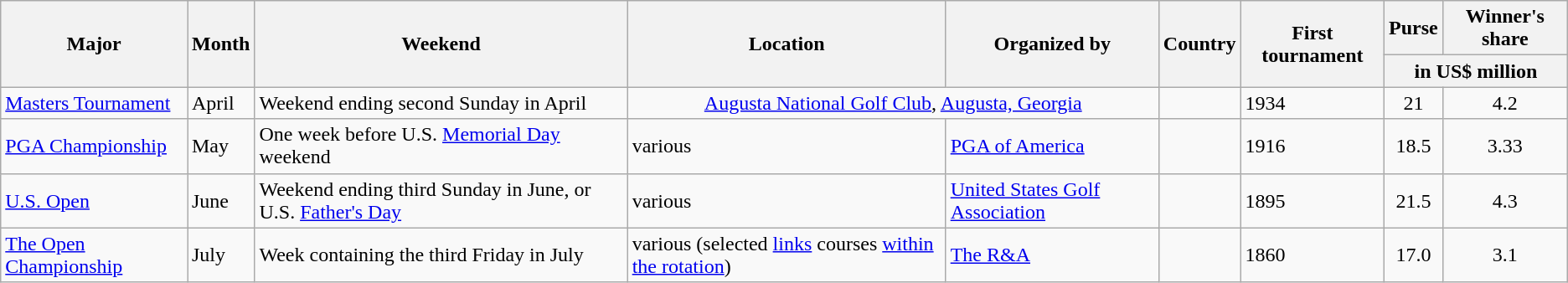<table class="wikitable">
<tr>
<th rowspan="2">Major</th>
<th rowspan="2">Month</th>
<th rowspan="2">Weekend</th>
<th rowspan="2">Location</th>
<th rowspan="2">Organized by</th>
<th rowspan="2">Country</th>
<th rowspan="2">First tournament</th>
<th>Purse</th>
<th>Winner's share</th>
</tr>
<tr>
<th colspan="2">in US$ million</th>
</tr>
<tr>
<td><a href='#'>Masters Tournament</a></td>
<td>April</td>
<td>Weekend ending second Sunday in April</td>
<td colspan="2" align=center><a href='#'>Augusta National Golf Club</a>, <a href='#'>Augusta, Georgia</a></td>
<td></td>
<td>1934</td>
<td align="center">21</td>
<td align=center>4.2</td>
</tr>
<tr>
<td><a href='#'>PGA Championship</a></td>
<td>May</td>
<td>One week before U.S. <a href='#'>Memorial Day</a> weekend</td>
<td>various</td>
<td><a href='#'>PGA of America</a></td>
<td></td>
<td>1916</td>
<td align="center">18.5</td>
<td align=center>3.33</td>
</tr>
<tr>
<td><a href='#'>U.S. Open</a></td>
<td>June</td>
<td>Weekend ending third Sunday in June, or U.S. <a href='#'>Father's Day</a></td>
<td>various</td>
<td><a href='#'>United States Golf Association</a></td>
<td></td>
<td>1895</td>
<td align="center">21.5</td>
<td align=center>4.3</td>
</tr>
<tr>
<td><a href='#'>The Open Championship</a></td>
<td>July</td>
<td>Week containing the third Friday in July</td>
<td>various (selected <a href='#'>links</a> courses <a href='#'>within the rotation</a>)</td>
<td><a href='#'>The R&A</a></td>
<td></td>
<td>1860</td>
<td align="center">17.0</td>
<td align=center>3.1</td>
</tr>
</table>
